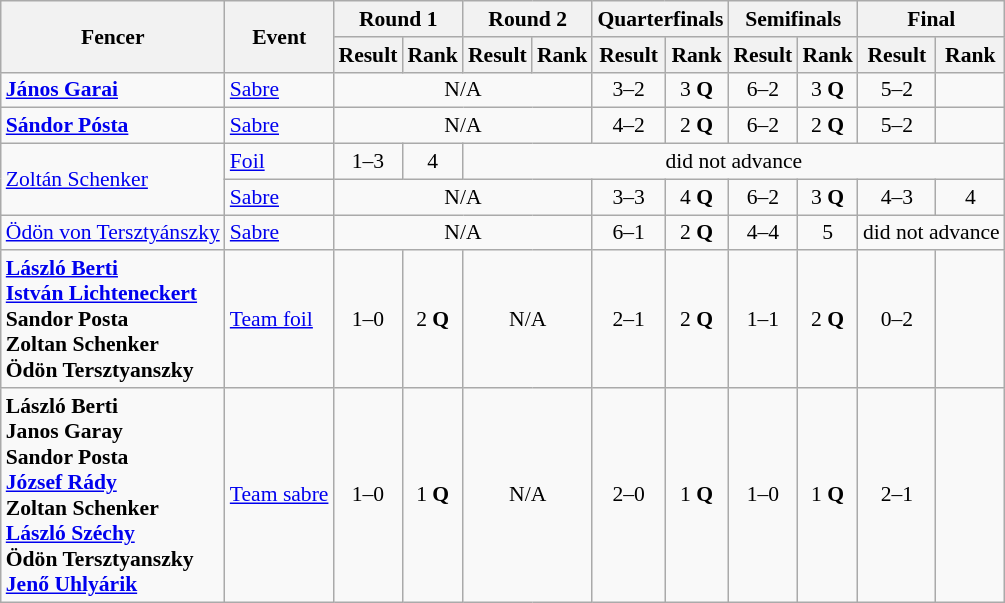<table class=wikitable style="font-size:90%">
<tr>
<th rowspan=2>Fencer</th>
<th rowspan=2>Event</th>
<th colspan=2>Round 1</th>
<th colspan=2>Round 2</th>
<th colspan=2>Quarterfinals</th>
<th colspan=2>Semifinals</th>
<th colspan=2>Final</th>
</tr>
<tr>
<th>Result</th>
<th>Rank</th>
<th>Result</th>
<th>Rank</th>
<th>Result</th>
<th>Rank</th>
<th>Result</th>
<th>Rank</th>
<th>Result</th>
<th>Rank</th>
</tr>
<tr>
<td><strong><a href='#'>János Garai</a></strong></td>
<td><a href='#'>Sabre</a></td>
<td align=center colspan=4>N/A</td>
<td align=center>3–2</td>
<td align=center>3 <strong>Q</strong></td>
<td align=center>6–2</td>
<td align=center>3 <strong>Q</strong></td>
<td align=center>5–2</td>
<td align=center></td>
</tr>
<tr>
<td><strong><a href='#'>Sándor Pósta</a></strong></td>
<td><a href='#'>Sabre</a></td>
<td align=center colspan=4>N/A</td>
<td align=center>4–2</td>
<td align=center>2 <strong>Q</strong></td>
<td align=center>6–2</td>
<td align=center>2 <strong>Q</strong></td>
<td align=center>5–2</td>
<td align=center></td>
</tr>
<tr>
<td rowspan=2><a href='#'>Zoltán Schenker</a></td>
<td><a href='#'>Foil</a></td>
<td align=center>1–3</td>
<td align=center>4</td>
<td align=center colspan=8>did not advance</td>
</tr>
<tr>
<td><a href='#'>Sabre</a></td>
<td align=center colspan=4>N/A</td>
<td align=center>3–3</td>
<td align=center>4 <strong>Q</strong></td>
<td align=center>6–2</td>
<td align=center>3 <strong>Q</strong></td>
<td align=center>4–3</td>
<td align=center>4</td>
</tr>
<tr>
<td><a href='#'>Ödön von Tersztyánszky</a></td>
<td><a href='#'>Sabre</a></td>
<td align=center colspan=4>N/A</td>
<td align=center>6–1</td>
<td align=center>2 <strong>Q</strong></td>
<td align=center>4–4</td>
<td align=center>5</td>
<td align=center colspan=2>did not advance</td>
</tr>
<tr>
<td><strong><a href='#'>László Berti</a> <br> <a href='#'>István Lichteneckert</a> <br> Sandor Posta <br> Zoltan Schenker <br> Ödön Tersztyanszky</strong></td>
<td><a href='#'>Team foil</a></td>
<td align=center>1–0</td>
<td align=center>2 <strong>Q</strong></td>
<td align=center colspan=2>N/A</td>
<td align=center>2–1</td>
<td align=center>2 <strong>Q</strong></td>
<td align=center>1–1</td>
<td align=center>2 <strong>Q</strong></td>
<td align=center>0–2</td>
<td align=center></td>
</tr>
<tr>
<td><strong>László Berti <br> Janos Garay <br> Sandor Posta <br> <a href='#'>József Rády</a> <br> Zoltan Schenker <br> <a href='#'>László Széchy</a> <br> Ödön Tersztyanszky <br> <a href='#'>Jenő Uhlyárik</a></strong></td>
<td><a href='#'>Team sabre</a></td>
<td align=center>1–0</td>
<td align=center>1 <strong>Q</strong></td>
<td align=center colspan=2>N/A</td>
<td align=center>2–0</td>
<td align=center>1 <strong>Q</strong></td>
<td align=center>1–0</td>
<td align=center>1 <strong>Q</strong></td>
<td align=center>2–1</td>
<td align=center></td>
</tr>
</table>
